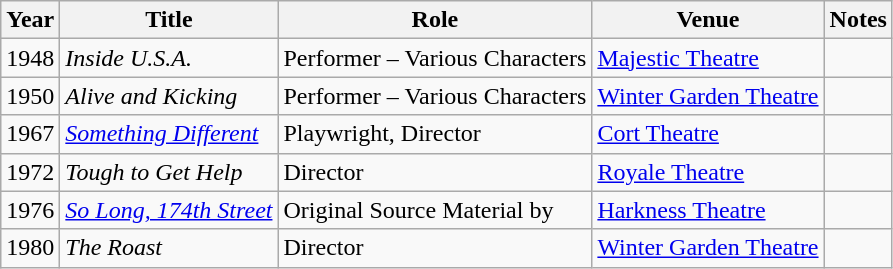<table class="wikitable">
<tr>
<th>Year</th>
<th>Title</th>
<th>Role</th>
<th>Venue</th>
<th>Notes</th>
</tr>
<tr>
<td>1948</td>
<td><em>Inside U.S.A.</em></td>
<td>Performer – Various Characters</td>
<td><a href='#'>Majestic Theatre</a></td>
<td></td>
</tr>
<tr>
<td>1950</td>
<td><em>Alive and Kicking</em></td>
<td>Performer – Various Characters</td>
<td><a href='#'>Winter Garden Theatre</a></td>
<td></td>
</tr>
<tr>
<td>1967</td>
<td><em><a href='#'>Something Different</a></em></td>
<td>Playwright, Director</td>
<td><a href='#'>Cort Theatre</a></td>
<td></td>
</tr>
<tr>
<td>1972</td>
<td><em>Tough to Get Help</em></td>
<td>Director</td>
<td><a href='#'>Royale Theatre</a></td>
<td></td>
</tr>
<tr>
<td>1976</td>
<td><em><a href='#'>So Long, 174th Street</a></em></td>
<td>Original Source Material by</td>
<td><a href='#'>Harkness Theatre</a></td>
<td></td>
</tr>
<tr>
<td>1980</td>
<td><em>The Roast</em></td>
<td>Director</td>
<td><a href='#'>Winter Garden Theatre</a></td>
<td></td>
</tr>
</table>
